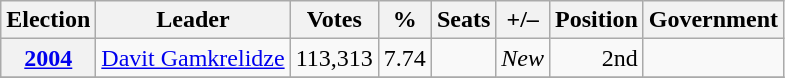<table class="wikitable" style="text-align: right;">
<tr>
<th>Election</th>
<th>Leader</th>
<th>Votes</th>
<th>%</th>
<th>Seats</th>
<th>+/–</th>
<th>Position</th>
<th>Government</th>
</tr>
<tr>
<th><a href='#'>2004</a></th>
<td align="left"><a href='#'>Davit Gamkrelidze</a></td>
<td>113,313</td>
<td>7.74</td>
<td></td>
<td><em>New</em></td>
<td>2nd</td>
<td></td>
</tr>
<tr>
</tr>
</table>
